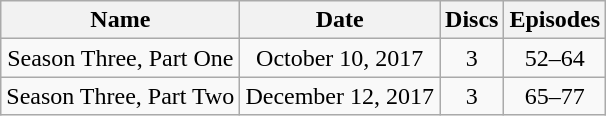<table class="wikitable" style="text-align:center;">
<tr>
<th>Name</th>
<th>Date</th>
<th>Discs</th>
<th>Episodes</th>
</tr>
<tr>
<td>Season Three, Part One</td>
<td>October 10, 2017</td>
<td>3</td>
<td>52–64</td>
</tr>
<tr>
<td>Season Three, Part Two</td>
<td>December 12, 2017</td>
<td>3</td>
<td>65–77</td>
</tr>
</table>
